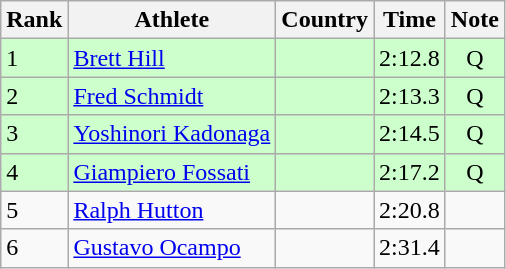<table class="wikitable sortable">
<tr>
<th>Rank</th>
<th>Athlete</th>
<th>Country</th>
<th>Time</th>
<th>Note</th>
</tr>
<tr bgcolor=#CCFFCC>
<td>1</td>
<td><a href='#'>Brett Hill</a></td>
<td></td>
<td>2:12.8</td>
<td align=center>Q</td>
</tr>
<tr bgcolor=#CCFFCC>
<td>2</td>
<td><a href='#'>Fred Schmidt</a></td>
<td></td>
<td>2:13.3</td>
<td align=center>Q</td>
</tr>
<tr bgcolor=#CCFFCC>
<td>3</td>
<td><a href='#'>Yoshinori Kadonaga</a></td>
<td></td>
<td>2:14.5</td>
<td align=center>Q</td>
</tr>
<tr bgcolor=#CCFFCC>
<td>4</td>
<td><a href='#'>Giampiero Fossati</a></td>
<td></td>
<td>2:17.2</td>
<td align=center>Q</td>
</tr>
<tr>
<td>5</td>
<td><a href='#'>Ralph Hutton</a></td>
<td></td>
<td>2:20.8</td>
<td></td>
</tr>
<tr>
<td>6</td>
<td><a href='#'>Gustavo Ocampo</a></td>
<td></td>
<td>2:31.4</td>
<td></td>
</tr>
</table>
